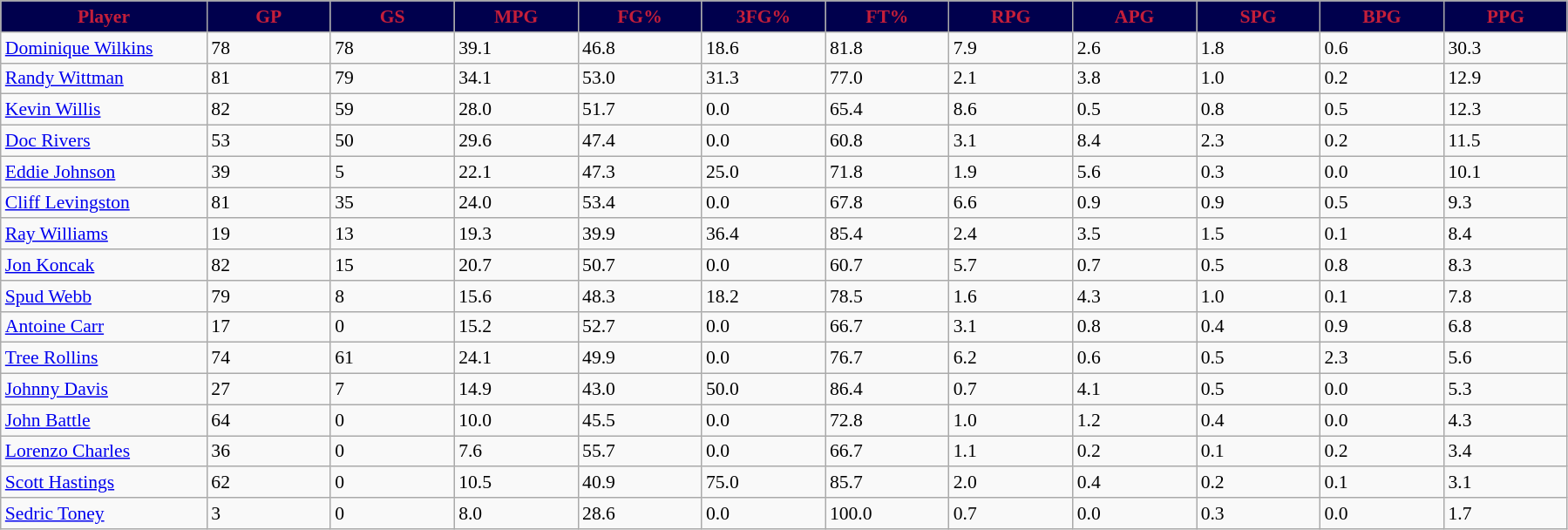<table class="wikitable sortable" style="font-size: 90%">
<tr>
<th style="background:#00004d;color:#C41E3A;" width="10%">Player</th>
<th style="background:#00004d;color:#C41E3A;" width="6%">GP</th>
<th style="background:#00004d;color:#C41E3A;" width="6%">GS</th>
<th style="background:#00004d;color:#C41E3A;" width="6%">MPG</th>
<th style="background:#00004d;color:#C41E3A;" width="6%">FG%</th>
<th style="background:#00004d;color:#C41E3A;" width="6%">3FG%</th>
<th style="background:#00004d;color:#C41E3A;" width="6%">FT%</th>
<th style="background:#00004d;color:#C41E3A;" width="6%">RPG</th>
<th style="background:#00004d;color:#C41E3A;" width="6%">APG</th>
<th style="background:#00004d;color:#C41E3A;" width="6%">SPG</th>
<th style="background:#00004d;color:#C41E3A;" width="6%">BPG</th>
<th style="background:#00004d;color:#C41E3A;" width="6%">PPG</th>
</tr>
<tr>
<td><a href='#'>Dominique Wilkins</a></td>
<td>78</td>
<td>78</td>
<td>39.1</td>
<td>46.8</td>
<td>18.6</td>
<td>81.8</td>
<td>7.9</td>
<td>2.6</td>
<td>1.8</td>
<td>0.6</td>
<td>30.3</td>
</tr>
<tr>
<td><a href='#'>Randy Wittman</a></td>
<td>81</td>
<td>79</td>
<td>34.1</td>
<td>53.0</td>
<td>31.3</td>
<td>77.0</td>
<td>2.1</td>
<td>3.8</td>
<td>1.0</td>
<td>0.2</td>
<td>12.9</td>
</tr>
<tr>
<td><a href='#'>Kevin Willis</a></td>
<td>82</td>
<td>59</td>
<td>28.0</td>
<td>51.7</td>
<td>0.0</td>
<td>65.4</td>
<td>8.6</td>
<td>0.5</td>
<td>0.8</td>
<td>0.5</td>
<td>12.3</td>
</tr>
<tr>
<td><a href='#'>Doc Rivers</a></td>
<td>53</td>
<td>50</td>
<td>29.6</td>
<td>47.4</td>
<td>0.0</td>
<td>60.8</td>
<td>3.1</td>
<td>8.4</td>
<td>2.3</td>
<td>0.2</td>
<td>11.5</td>
</tr>
<tr>
<td><a href='#'>Eddie Johnson</a></td>
<td>39</td>
<td>5</td>
<td>22.1</td>
<td>47.3</td>
<td>25.0</td>
<td>71.8</td>
<td>1.9</td>
<td>5.6</td>
<td>0.3</td>
<td>0.0</td>
<td>10.1</td>
</tr>
<tr>
<td><a href='#'>Cliff Levingston</a></td>
<td>81</td>
<td>35</td>
<td>24.0</td>
<td>53.4</td>
<td>0.0</td>
<td>67.8</td>
<td>6.6</td>
<td>0.9</td>
<td>0.9</td>
<td>0.5</td>
<td>9.3</td>
</tr>
<tr>
<td><a href='#'>Ray Williams</a></td>
<td>19</td>
<td>13</td>
<td>19.3</td>
<td>39.9</td>
<td>36.4</td>
<td>85.4</td>
<td>2.4</td>
<td>3.5</td>
<td>1.5</td>
<td>0.1</td>
<td>8.4</td>
</tr>
<tr>
<td><a href='#'>Jon Koncak</a></td>
<td>82</td>
<td>15</td>
<td>20.7</td>
<td>50.7</td>
<td>0.0</td>
<td>60.7</td>
<td>5.7</td>
<td>0.7</td>
<td>0.5</td>
<td>0.8</td>
<td>8.3</td>
</tr>
<tr>
<td><a href='#'>Spud Webb</a></td>
<td>79</td>
<td>8</td>
<td>15.6</td>
<td>48.3</td>
<td>18.2</td>
<td>78.5</td>
<td>1.6</td>
<td>4.3</td>
<td>1.0</td>
<td>0.1</td>
<td>7.8</td>
</tr>
<tr>
<td><a href='#'>Antoine Carr</a></td>
<td>17</td>
<td>0</td>
<td>15.2</td>
<td>52.7</td>
<td>0.0</td>
<td>66.7</td>
<td>3.1</td>
<td>0.8</td>
<td>0.4</td>
<td>0.9</td>
<td>6.8</td>
</tr>
<tr>
<td><a href='#'>Tree Rollins</a></td>
<td>74</td>
<td>61</td>
<td>24.1</td>
<td>49.9</td>
<td>0.0</td>
<td>76.7</td>
<td>6.2</td>
<td>0.6</td>
<td>0.5</td>
<td>2.3</td>
<td>5.6</td>
</tr>
<tr>
<td><a href='#'>Johnny Davis</a></td>
<td>27</td>
<td>7</td>
<td>14.9</td>
<td>43.0</td>
<td>50.0</td>
<td>86.4</td>
<td>0.7</td>
<td>4.1</td>
<td>0.5</td>
<td>0.0</td>
<td>5.3</td>
</tr>
<tr>
<td><a href='#'>John Battle</a></td>
<td>64</td>
<td>0</td>
<td>10.0</td>
<td>45.5</td>
<td>0.0</td>
<td>72.8</td>
<td>1.0</td>
<td>1.2</td>
<td>0.4</td>
<td>0.0</td>
<td>4.3</td>
</tr>
<tr>
<td><a href='#'>Lorenzo Charles</a></td>
<td>36</td>
<td>0</td>
<td>7.6</td>
<td>55.7</td>
<td>0.0</td>
<td>66.7</td>
<td>1.1</td>
<td>0.2</td>
<td>0.1</td>
<td>0.2</td>
<td>3.4</td>
</tr>
<tr>
<td><a href='#'>Scott Hastings</a></td>
<td>62</td>
<td>0</td>
<td>10.5</td>
<td>40.9</td>
<td>75.0</td>
<td>85.7</td>
<td>2.0</td>
<td>0.4</td>
<td>0.2</td>
<td>0.1</td>
<td>3.1</td>
</tr>
<tr>
<td><a href='#'>Sedric Toney</a></td>
<td>3</td>
<td>0</td>
<td>8.0</td>
<td>28.6</td>
<td>0.0</td>
<td>100.0</td>
<td>0.7</td>
<td>0.0</td>
<td>0.3</td>
<td>0.0</td>
<td>1.7</td>
</tr>
</table>
